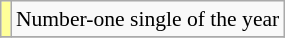<table class="wikitable plainrowheaders" style="font-size:90%;">
<tr>
<td bgcolor=#FFFF99 align=center></td>
<td>Number-one single of the year</td>
</tr>
<tr>
</tr>
</table>
